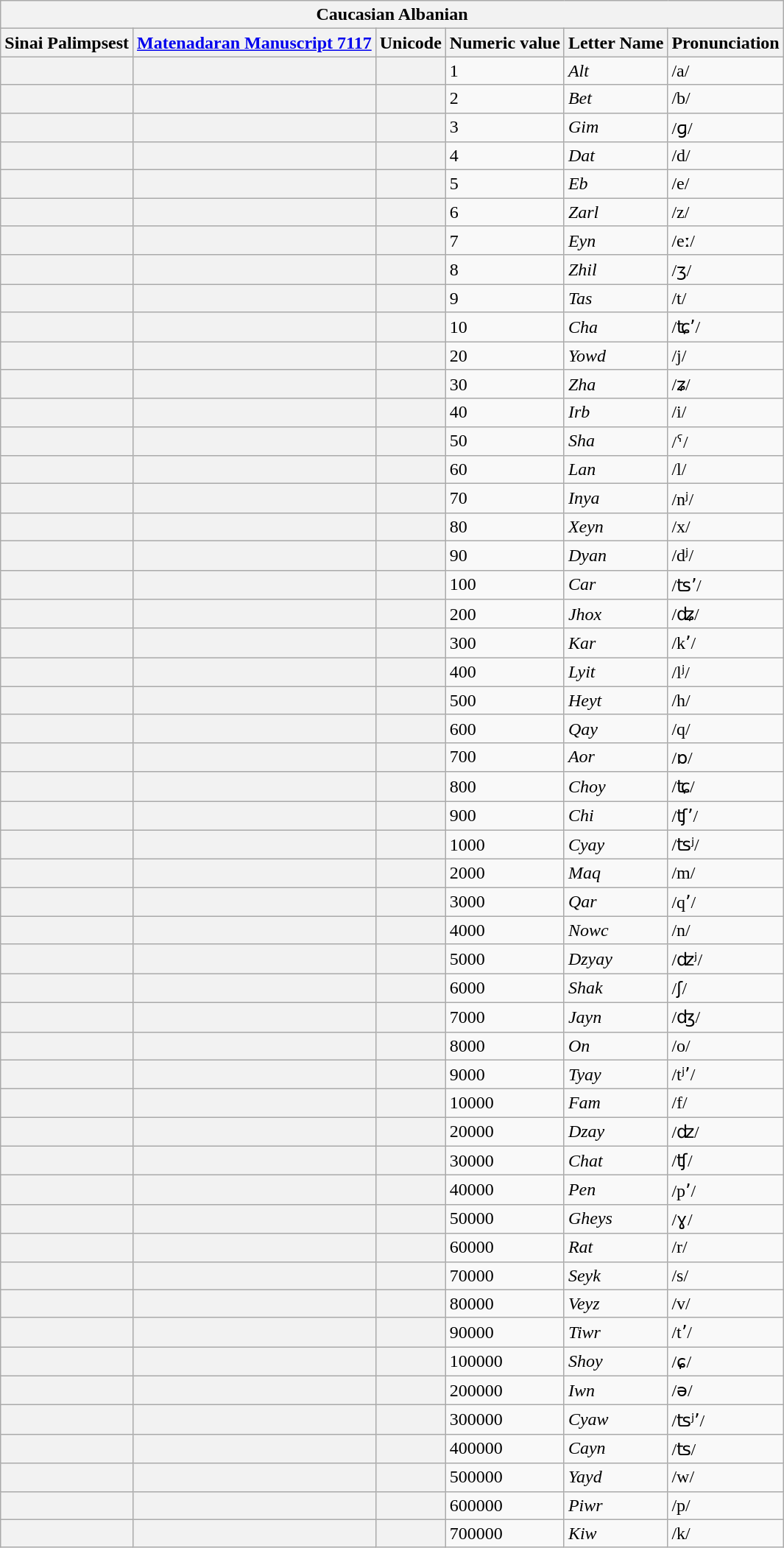<table class="wikitable">
<tr>
<th colspan="6">Caucasian Albanian</th>
</tr>
<tr>
<th>Sinai Palimpsest</th>
<th><a href='#'>Matenadaran Manuscript 7117</a></th>
<th>Unicode</th>
<th>Numeric value</th>
<th>Letter Name</th>
<th>Pronunciation</th>
</tr>
<tr>
<th></th>
<th></th>
<th></th>
<td>1</td>
<td><em>Alt</em></td>
<td>/a/</td>
</tr>
<tr>
<th></th>
<th></th>
<th></th>
<td>2</td>
<td><em>Bet</em></td>
<td>/b/</td>
</tr>
<tr>
<th></th>
<th></th>
<th></th>
<td>3</td>
<td><em>Gim</em></td>
<td>/ɡ/</td>
</tr>
<tr>
<th></th>
<th></th>
<th></th>
<td>4</td>
<td><em>Dat</em></td>
<td>/d/</td>
</tr>
<tr>
<th></th>
<th></th>
<th></th>
<td>5</td>
<td><em>Eb</em></td>
<td>/e/</td>
</tr>
<tr>
<th></th>
<th></th>
<th></th>
<td>6</td>
<td><em>Zarl</em></td>
<td>/z/</td>
</tr>
<tr>
<th></th>
<th></th>
<th></th>
<td>7</td>
<td><em>Eyn</em></td>
<td>/eː/</td>
</tr>
<tr>
<th></th>
<th></th>
<th></th>
<td>8</td>
<td><em>Zhil</em></td>
<td>/ʒ/</td>
</tr>
<tr>
<th></th>
<th></th>
<th></th>
<td>9</td>
<td><em>Tas</em></td>
<td>/t/</td>
</tr>
<tr>
<th></th>
<th></th>
<th></th>
<td>10</td>
<td><em>Cha</em></td>
<td>/ʨʼ/</td>
</tr>
<tr>
<th></th>
<th></th>
<th></th>
<td>20</td>
<td><em>Yowd</em></td>
<td>/j/</td>
</tr>
<tr>
<th></th>
<th></th>
<th></th>
<td>30</td>
<td><em>Zha</em></td>
<td>/ʑ/</td>
</tr>
<tr>
<th></th>
<th></th>
<th></th>
<td>40</td>
<td><em>Irb</em></td>
<td>/i/</td>
</tr>
<tr>
<th></th>
<th></th>
<th></th>
<td>50</td>
<td><em>Sha</em></td>
<td>/ˤ/</td>
</tr>
<tr>
<th></th>
<th></th>
<th></th>
<td>60</td>
<td><em>Lan</em></td>
<td>/l/</td>
</tr>
<tr>
<th></th>
<th></th>
<th></th>
<td>70</td>
<td><em>Inya</em></td>
<td>/nʲ/</td>
</tr>
<tr>
<th></th>
<th></th>
<th></th>
<td>80</td>
<td><em>Xeyn</em></td>
<td>/x/</td>
</tr>
<tr>
<th></th>
<th></th>
<th></th>
<td>90</td>
<td><em>Dyan</em></td>
<td>/dʲ/</td>
</tr>
<tr>
<th></th>
<th></th>
<th></th>
<td>100</td>
<td><em>Car</em></td>
<td>/ʦʼ/</td>
</tr>
<tr>
<th></th>
<th></th>
<th></th>
<td>200</td>
<td><em>Jhox</em></td>
<td>/ʥ/</td>
</tr>
<tr>
<th></th>
<th></th>
<th></th>
<td>300</td>
<td><em>Kar</em></td>
<td>/kʼ/</td>
</tr>
<tr>
<th></th>
<th></th>
<th></th>
<td>400</td>
<td><em>Lyit</em></td>
<td>/lʲ/</td>
</tr>
<tr>
<th></th>
<th></th>
<th></th>
<td>500</td>
<td><em>Heyt</em></td>
<td>/h/</td>
</tr>
<tr>
<th></th>
<th></th>
<th></th>
<td>600</td>
<td><em>Qay</em></td>
<td>/q/</td>
</tr>
<tr>
<th></th>
<th></th>
<th></th>
<td>700</td>
<td><em>Aor</em></td>
<td>/ɒ/</td>
</tr>
<tr>
<th></th>
<th></th>
<th></th>
<td>800</td>
<td><em>Choy</em></td>
<td>/ʨ/</td>
</tr>
<tr>
<th></th>
<th></th>
<th></th>
<td>900</td>
<td><em>Chi</em></td>
<td>/ʧʼ/</td>
</tr>
<tr>
<th></th>
<th></th>
<th></th>
<td>1000</td>
<td><em>Cyay</em></td>
<td>/ʦʲ/</td>
</tr>
<tr>
<th></th>
<th></th>
<th></th>
<td>2000</td>
<td><em>Maq</em></td>
<td>/m/</td>
</tr>
<tr>
<th></th>
<th></th>
<th></th>
<td>3000</td>
<td><em>Qar</em></td>
<td>/qʼ/</td>
</tr>
<tr>
<th></th>
<th></th>
<th></th>
<td>4000</td>
<td><em>Nowc</em></td>
<td>/n/</td>
</tr>
<tr>
<th></th>
<th></th>
<th></th>
<td>5000</td>
<td><em>Dzyay</em></td>
<td>/ʣʲ/</td>
</tr>
<tr>
<th></th>
<th></th>
<th></th>
<td>6000</td>
<td><em>Shak</em></td>
<td>/ʃ/</td>
</tr>
<tr>
<th></th>
<th></th>
<th></th>
<td>7000</td>
<td><em>Jayn</em></td>
<td>/ʤ/</td>
</tr>
<tr>
<th></th>
<th></th>
<th></th>
<td>8000</td>
<td><em>On</em></td>
<td>/o/</td>
</tr>
<tr>
<th></th>
<th></th>
<th></th>
<td>9000</td>
<td><em>Tyay</em></td>
<td>/tʲʼ/</td>
</tr>
<tr>
<th></th>
<th></th>
<th></th>
<td>10000</td>
<td><em>Fam</em></td>
<td>/f/</td>
</tr>
<tr>
<th></th>
<th></th>
<th></th>
<td>20000</td>
<td><em>Dzay</em></td>
<td>/ʣ/</td>
</tr>
<tr>
<th></th>
<th></th>
<th></th>
<td>30000</td>
<td><em>Chat</em></td>
<td>/ʧ/</td>
</tr>
<tr>
<th></th>
<th></th>
<th></th>
<td>40000</td>
<td><em>Pen</em></td>
<td>/pʼ/</td>
</tr>
<tr>
<th></th>
<th></th>
<th></th>
<td>50000</td>
<td><em>Gheys</em></td>
<td>/ɣ/</td>
</tr>
<tr>
<th></th>
<th></th>
<th></th>
<td>60000</td>
<td><em>Rat</em></td>
<td>/r/</td>
</tr>
<tr>
<th></th>
<th></th>
<th></th>
<td>70000</td>
<td><em>Seyk</em></td>
<td>/s/</td>
</tr>
<tr>
<th></th>
<th></th>
<th></th>
<td>80000</td>
<td><em>Veyz</em></td>
<td>/v/</td>
</tr>
<tr>
<th></th>
<th></th>
<th></th>
<td>90000</td>
<td><em>Tiwr</em></td>
<td>/tʼ/</td>
</tr>
<tr>
<th></th>
<th></th>
<th></th>
<td>100000</td>
<td><em>Shoy</em></td>
<td>/ɕ/</td>
</tr>
<tr>
<th></th>
<th></th>
<th></th>
<td>200000</td>
<td><em>Iwn</em></td>
<td>/ə/</td>
</tr>
<tr>
<th></th>
<th></th>
<th></th>
<td>300000</td>
<td><em>Cyaw</em></td>
<td>/ʦʲʼ/</td>
</tr>
<tr>
<th></th>
<th></th>
<th></th>
<td>400000</td>
<td><em>Cayn</em></td>
<td>/ʦ/</td>
</tr>
<tr>
<th></th>
<th></th>
<th></th>
<td>500000</td>
<td><em>Yayd</em></td>
<td>/w/</td>
</tr>
<tr>
<th></th>
<th></th>
<th></th>
<td>600000</td>
<td><em>Piwr</em></td>
<td>/p/</td>
</tr>
<tr>
<th></th>
<th></th>
<th></th>
<td>700000</td>
<td><em>Kiw</em></td>
<td>/k/</td>
</tr>
</table>
